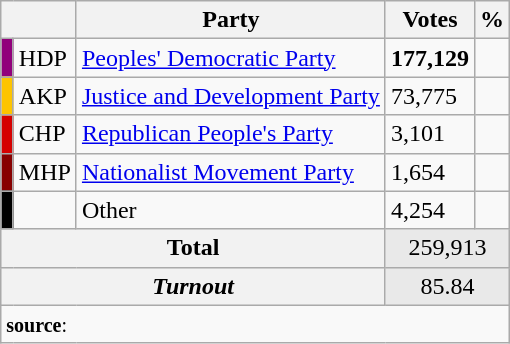<table class="wikitable">
<tr>
<th colspan="2" align="center"></th>
<th align="center">Party</th>
<th align="center">Votes</th>
<th align="center">%</th>
</tr>
<tr align="left">
<td bgcolor="#91007B" width="1"></td>
<td>HDP</td>
<td><a href='#'>Peoples' Democratic Party</a></td>
<td><strong>177,129</strong></td>
<td><strong></strong></td>
</tr>
<tr align="left">
<td bgcolor="#FDC400" width="1"></td>
<td>AKP</td>
<td><a href='#'>Justice and Development Party</a></td>
<td>73,775</td>
<td></td>
</tr>
<tr align="left">
<td bgcolor="#d50000" width="1"></td>
<td>CHP</td>
<td><a href='#'>Republican People's Party</a></td>
<td>3,101</td>
<td></td>
</tr>
<tr align="left">
<td bgcolor="#870000" width="1"></td>
<td>MHP</td>
<td><a href='#'>Nationalist Movement Party</a></td>
<td>1,654</td>
<td></td>
</tr>
<tr align="left">
<td bgcolor=" " width="1"></td>
<td></td>
<td>Other</td>
<td>4,254</td>
<td></td>
</tr>
<tr align="left" style="background-color:#E9E9E9">
<th colspan="3" align="center"><strong>Total</strong></th>
<td colspan="5" align="center">259,913</td>
</tr>
<tr align="left" style="background-color:#E9E9E9">
<th colspan="3" align="center"><em>Turnout</em></th>
<td colspan="5" align="center">85.84</td>
</tr>
<tr>
<td colspan="9" align="left"><small><strong>source</strong>: </small></td>
</tr>
</table>
